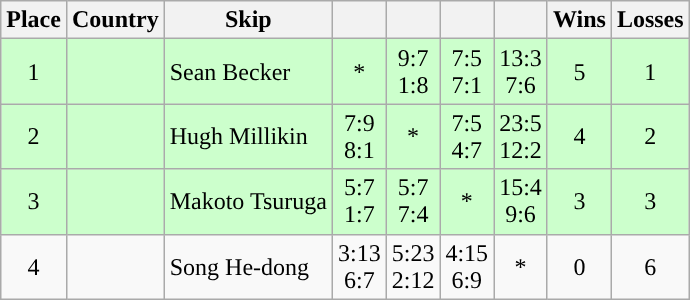<table class="wikitable" style="text-align:center;">
<tr>
<th>Place</th>
<th>Country</th>
<th>Skip</th>
<th width="25"></th>
<th width="25"></th>
<th width="25"></th>
<th width="25"></th>
<th>Wins</th>
<th>Losses</th>
</tr>
<tr bgcolor=#ccffcc>
<td>1</td>
<td align=left></td>
<td align=left>Sean Becker</td>
<td>*</td>
<td>9:7<br> 1:8</td>
<td>7:5<br> 7:1</td>
<td>13:3<br> 7:6</td>
<td>5</td>
<td>1</td>
</tr>
<tr bgcolor=#ccffcc>
<td>2</td>
<td align=left></td>
<td align=left>Hugh Millikin</td>
<td>7:9<br> 8:1</td>
<td>*</td>
<td>7:5<br> 4:7</td>
<td>23:5<br>12:2</td>
<td>4</td>
<td>2</td>
</tr>
<tr bgcolor=#ccffcc>
<td>3</td>
<td align=left></td>
<td align=left>Makoto Tsuruga</td>
<td>5:7<br> 1:7</td>
<td>5:7<br> 7:4</td>
<td>*</td>
<td>15:4<br> 9:6</td>
<td>3</td>
<td>3</td>
</tr>
<tr>
<td>4</td>
<td align=left></td>
<td align=left>Song He-dong</td>
<td>3:13<br> 6:7</td>
<td>5:23<br>2:12</td>
<td>4:15<br> 6:9</td>
<td>*</td>
<td>0</td>
<td>6</td>
</tr>
</table>
